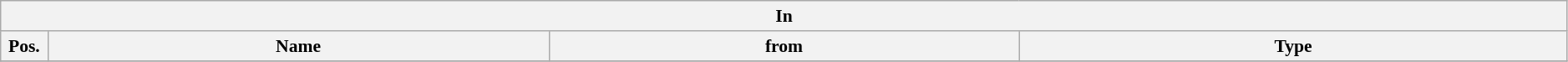<table class="wikitable" style="font-size:90%;width:99%;">
<tr>
<th colspan="4">In</th>
</tr>
<tr>
<th width=3%>Pos.</th>
<th width=32%>Name</th>
<th width=30%>from</th>
<th width=35%>Type</th>
</tr>
<tr>
</tr>
</table>
